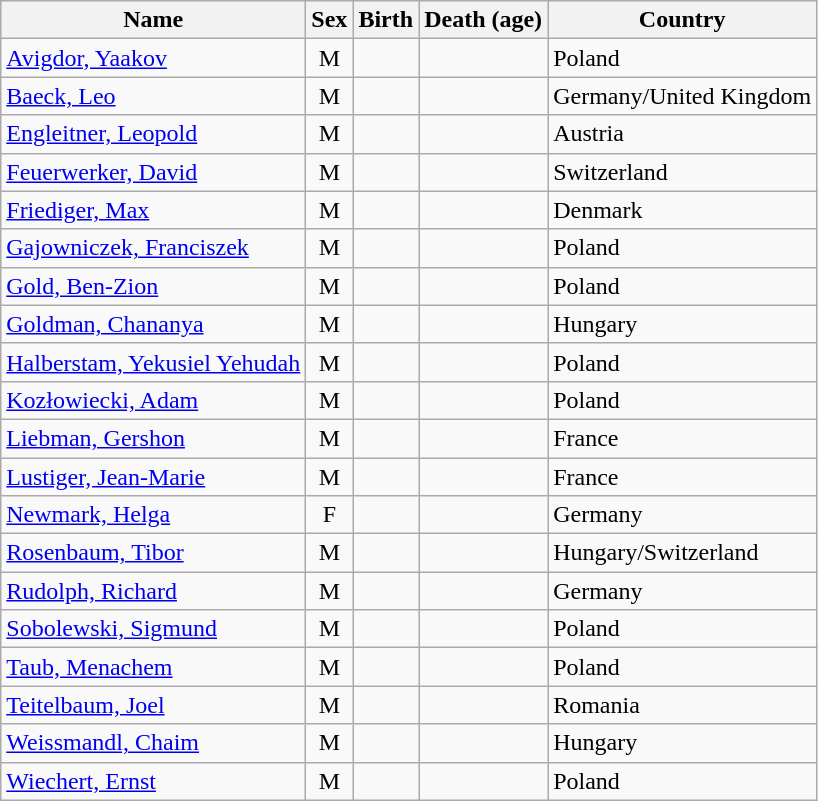<table class="wikitable sortable">
<tr>
<th>Name</th>
<th>Sex</th>
<th>Birth</th>
<th>Death (age)</th>
<th>Country</th>
</tr>
<tr>
<td><a href='#'>Avigdor, Yaakov</a></td>
<td style="text-align:center">M</td>
<td></td>
<td></td>
<td>Poland</td>
</tr>
<tr>
<td><a href='#'>Baeck, Leo</a></td>
<td style="text-align:center">M</td>
<td></td>
<td></td>
<td>Germany/United Kingdom</td>
</tr>
<tr>
<td><a href='#'>Engleitner, Leopold</a></td>
<td style="text-align:center">M</td>
<td></td>
<td></td>
<td>Austria</td>
</tr>
<tr>
<td><a href='#'>Feuerwerker, David</a></td>
<td style="text-align:center">M</td>
<td></td>
<td></td>
<td>Switzerland</td>
</tr>
<tr>
<td><a href='#'>Friediger, Max</a></td>
<td style="text-align:center">M</td>
<td></td>
<td></td>
<td>Denmark</td>
</tr>
<tr>
<td><a href='#'>Gajowniczek, Franciszek</a></td>
<td style="text-align:center">M</td>
<td></td>
<td></td>
<td>Poland</td>
</tr>
<tr>
<td><a href='#'>Gold, Ben-Zion</a></td>
<td style="text-align:center">M</td>
<td></td>
<td></td>
<td>Poland</td>
</tr>
<tr>
<td><a href='#'>Goldman, Chananya</a></td>
<td style="text-align:center">M</td>
<td></td>
<td></td>
<td>Hungary</td>
</tr>
<tr>
<td><a href='#'>Halberstam, Yekusiel Yehudah</a></td>
<td style="text-align:center">M</td>
<td></td>
<td></td>
<td>Poland</td>
</tr>
<tr>
<td><a href='#'>Kozłowiecki, Adam</a></td>
<td style="text-align:center">M</td>
<td></td>
<td></td>
<td>Poland</td>
</tr>
<tr>
<td><a href='#'>Liebman, Gershon</a></td>
<td style="text-align:center">M</td>
<td></td>
<td></td>
<td>France</td>
</tr>
<tr>
<td><a href='#'>Lustiger, Jean-Marie</a></td>
<td style="text-align:center">M</td>
<td></td>
<td></td>
<td>France</td>
</tr>
<tr>
<td><a href='#'>Newmark, Helga</a></td>
<td style="text-align:center">F</td>
<td></td>
<td></td>
<td>Germany</td>
</tr>
<tr>
<td><a href='#'>Rosenbaum, Tibor</a></td>
<td style="text-align:center">M</td>
<td></td>
<td></td>
<td>Hungary/Switzerland</td>
</tr>
<tr>
<td><a href='#'>Rudolph, Richard</a></td>
<td style="text-align:center">M</td>
<td></td>
<td></td>
<td>Germany</td>
</tr>
<tr>
<td><a href='#'>Sobolewski, Sigmund</a></td>
<td style="text-align:center">M</td>
<td></td>
<td></td>
<td>Poland</td>
</tr>
<tr>
<td><a href='#'>Taub, Menachem</a></td>
<td style="text-align:center">M</td>
<td></td>
<td></td>
<td>Poland</td>
</tr>
<tr>
<td><a href='#'>Teitelbaum, Joel</a></td>
<td style="text-align:center">M</td>
<td></td>
<td></td>
<td>Romania</td>
</tr>
<tr>
<td><a href='#'>Weissmandl, Chaim</a></td>
<td style="text-align:center">M</td>
<td></td>
<td></td>
<td>Hungary</td>
</tr>
<tr>
<td><a href='#'>Wiechert, Ernst</a></td>
<td style="text-align:center">M</td>
<td></td>
<td></td>
<td>Poland</td>
</tr>
</table>
